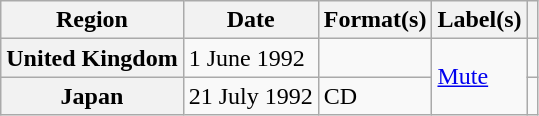<table class="wikitable plainrowheaders">
<tr>
<th scope="col">Region</th>
<th scope="col">Date</th>
<th scope="col">Format(s)</th>
<th scope="col">Label(s)</th>
<th scope="col"></th>
</tr>
<tr>
<th scope="row">United Kingdom</th>
<td>1 June 1992</td>
<td></td>
<td rowspan="2"><a href='#'>Mute</a></td>
<td></td>
</tr>
<tr>
<th scope="row">Japan</th>
<td>21 July 1992</td>
<td>CD</td>
<td></td>
</tr>
</table>
